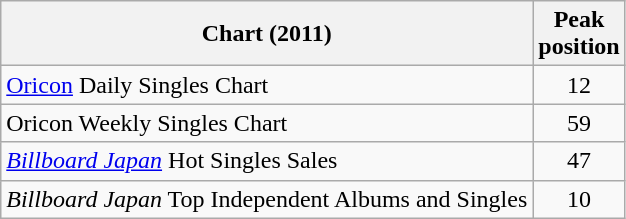<table class="wikitable sortable" border="1">
<tr>
<th>Chart (2011)</th>
<th>Peak<br>position</th>
</tr>
<tr>
<td><a href='#'>Oricon</a> Daily Singles Chart</td>
<td style="text-align:center;">12</td>
</tr>
<tr>
<td>Oricon Weekly Singles Chart</td>
<td align="center">59</td>
</tr>
<tr>
<td><em><a href='#'>Billboard Japan</a></em> Hot Singles Sales</td>
<td align="center">47</td>
</tr>
<tr>
<td><em>Billboard Japan</em> Top Independent Albums and Singles</td>
<td align="center">10</td>
</tr>
</table>
